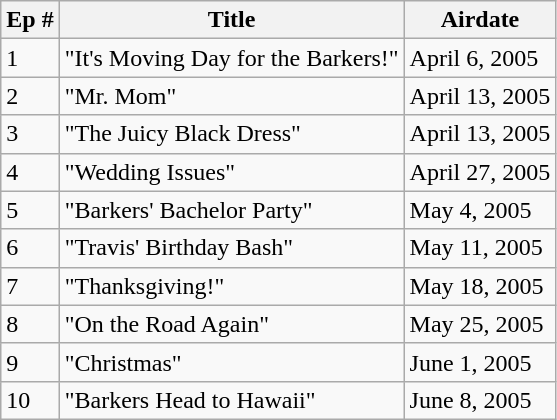<table class="wikitable">
<tr>
<th>Ep #</th>
<th>Title</th>
<th>Airdate</th>
</tr>
<tr>
<td>1</td>
<td>"It's Moving Day for the Barkers!"</td>
<td>April 6, 2005</td>
</tr>
<tr>
<td>2</td>
<td>"Mr. Mom"</td>
<td>April 13, 2005</td>
</tr>
<tr>
<td>3</td>
<td>"The Juicy Black Dress"</td>
<td>April 13, 2005</td>
</tr>
<tr>
<td>4</td>
<td>"Wedding Issues"</td>
<td>April 27, 2005</td>
</tr>
<tr>
<td>5</td>
<td>"Barkers' Bachelor Party"</td>
<td>May 4, 2005</td>
</tr>
<tr>
<td>6</td>
<td>"Travis' Birthday Bash"</td>
<td>May 11, 2005</td>
</tr>
<tr>
<td>7</td>
<td>"Thanksgiving!"</td>
<td>May 18, 2005</td>
</tr>
<tr>
<td>8</td>
<td>"On the Road Again"</td>
<td>May 25, 2005</td>
</tr>
<tr>
<td>9</td>
<td>"Christmas"</td>
<td>June 1, 2005</td>
</tr>
<tr>
<td>10</td>
<td>"Barkers Head to Hawaii"</td>
<td>June 8, 2005</td>
</tr>
</table>
